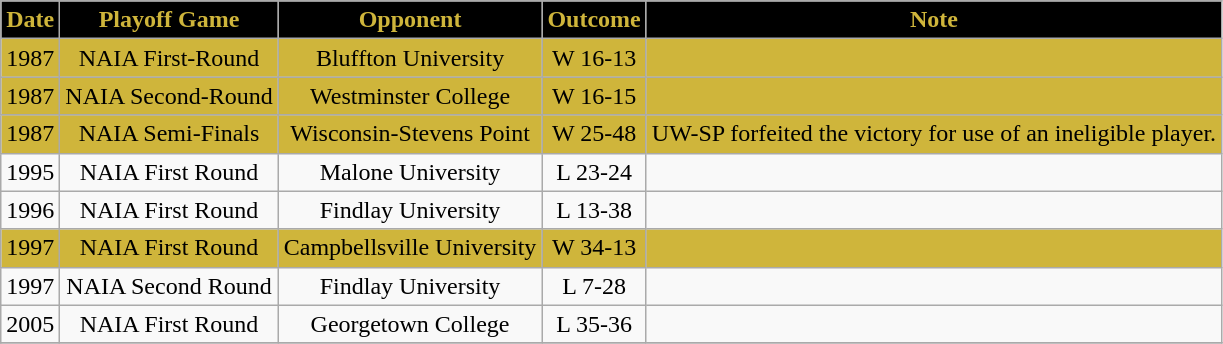<table class="wikitable">
<tr>
<th style="background: #000000; color: #CFB53B;">Date</th>
<th style="background: #000000; color: #CFB53B;">Playoff Game</th>
<th style="background: #000000; color: #CFB53B;">Opponent</th>
<th style="background: #000000; color: #CFB53B;">Outcome</th>
<th style="background: #000000; color: #CFB53B;">Note</th>
</tr>
<tr align="center">
<td bgcolor="#CFB53B">1987</td>
<td bgcolor="#CFB53B">NAIA First-Round</td>
<td bgcolor="#CFB53B">Bluffton University</td>
<td bgcolor="#CFB53B">W 16-13</td>
<td bgcolor="#CFB53B"></td>
</tr>
<tr align="center">
<td bgcolor="#CFB53B">1987</td>
<td bgcolor="#CFB53B">NAIA Second-Round</td>
<td bgcolor="#CFB53B">Westminster College</td>
<td bgcolor="#CFB53B">W 16-15</td>
<td bgcolor="#CFB53B"></td>
</tr>
<tr align="center">
<td bgcolor="#CFB53B">1987</td>
<td bgcolor="#CFB53B">NAIA Semi-Finals</td>
<td bgcolor="#CFB53B">Wisconsin-Stevens Point</td>
<td bgcolor="#CFB53B">W 25-48</td>
<td bgcolor="#CFB53B">UW-SP forfeited the victory for use of an ineligible player.</td>
</tr>
<tr align="center">
<td>1995</td>
<td>NAIA First Round</td>
<td>Malone University</td>
<td>L 23-24</td>
<td></td>
</tr>
<tr align="center">
<td>1996</td>
<td>NAIA First Round</td>
<td>Findlay University</td>
<td>L 13-38</td>
<td></td>
</tr>
<tr align="center">
<td bgcolor="#CFB53B">1997</td>
<td bgcolor="#CFB53B">NAIA First Round</td>
<td bgcolor="#CFB53B">Campbellsville University</td>
<td bgcolor="#CFB53B">W 34-13</td>
<td bgcolor="#CFB53B"></td>
</tr>
<tr align="center">
<td>1997</td>
<td>NAIA Second Round</td>
<td>Findlay University</td>
<td>L 7-28</td>
<td></td>
</tr>
<tr align="center">
<td>2005</td>
<td>NAIA First Round</td>
<td>Georgetown College</td>
<td>L 35-36</td>
<td></td>
</tr>
<tr>
</tr>
</table>
